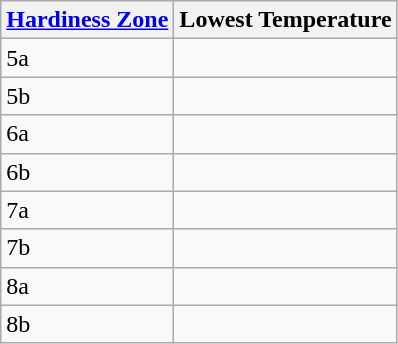<table class="wikitable mw-collapsible">
<tr>
<th><a href='#'>Hardiness Zone</a></th>
<th>Lowest Temperature</th>
</tr>
<tr>
<td>5a</td>
<td></td>
</tr>
<tr>
<td>5b</td>
<td></td>
</tr>
<tr>
<td>6a</td>
<td></td>
</tr>
<tr>
<td>6b</td>
<td></td>
</tr>
<tr>
<td>7a</td>
<td></td>
</tr>
<tr>
<td>7b</td>
<td></td>
</tr>
<tr>
<td>8a</td>
<td></td>
</tr>
<tr>
<td>8b</td>
<td></td>
</tr>
</table>
